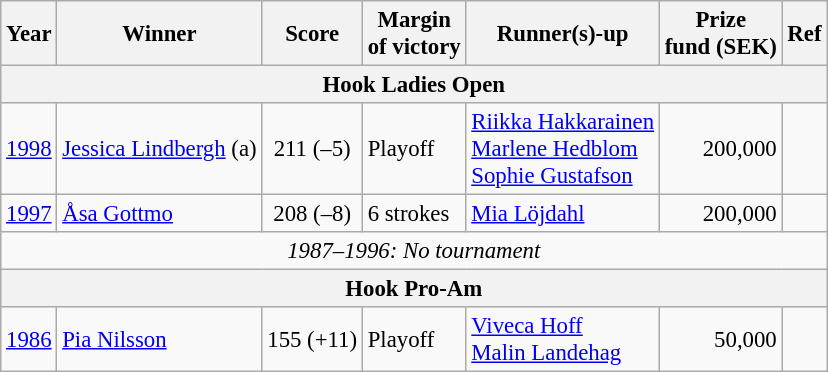<table class=wikitable style="font-size:95%">
<tr>
<th>Year</th>
<th>Winner</th>
<th>Score</th>
<th>Margin<br>of victory</th>
<th>Runner(s)-up</th>
<th>Prize<br>fund (SEK)</th>
<th>Ref</th>
</tr>
<tr>
<th colspan=7>Hook Ladies Open</th>
</tr>
<tr>
<td><a href='#'>1998</a></td>
<td> <a href='#'>Jessica Lindbergh</a> (a)</td>
<td align=center>211 (–5)</td>
<td>Playoff</td>
<td> <a href='#'>Riikka Hakkarainen</a><br> <a href='#'>Marlene Hedblom</a><br> <a href='#'>Sophie Gustafson</a></td>
<td align=right>200,000</td>
<td></td>
</tr>
<tr>
<td><a href='#'>1997</a></td>
<td> <a href='#'>Åsa Gottmo</a></td>
<td align=center>208 (–8)</td>
<td>6 strokes</td>
<td> <a href='#'>Mia Löjdahl</a></td>
<td align=right>200,000</td>
<td></td>
</tr>
<tr>
<td colspan=7 align=center><em>1987–1996: No tournament</em></td>
</tr>
<tr>
<th colspan=7>Hook Pro-Am</th>
</tr>
<tr>
<td><a href='#'>1986</a></td>
<td> <a href='#'>Pia Nilsson</a></td>
<td align=center>155 (+11)</td>
<td>Playoff</td>
<td> <a href='#'>Viveca Hoff</a><br> <a href='#'>Malin Landehag</a></td>
<td align=right>50,000</td>
<td></td>
</tr>
</table>
